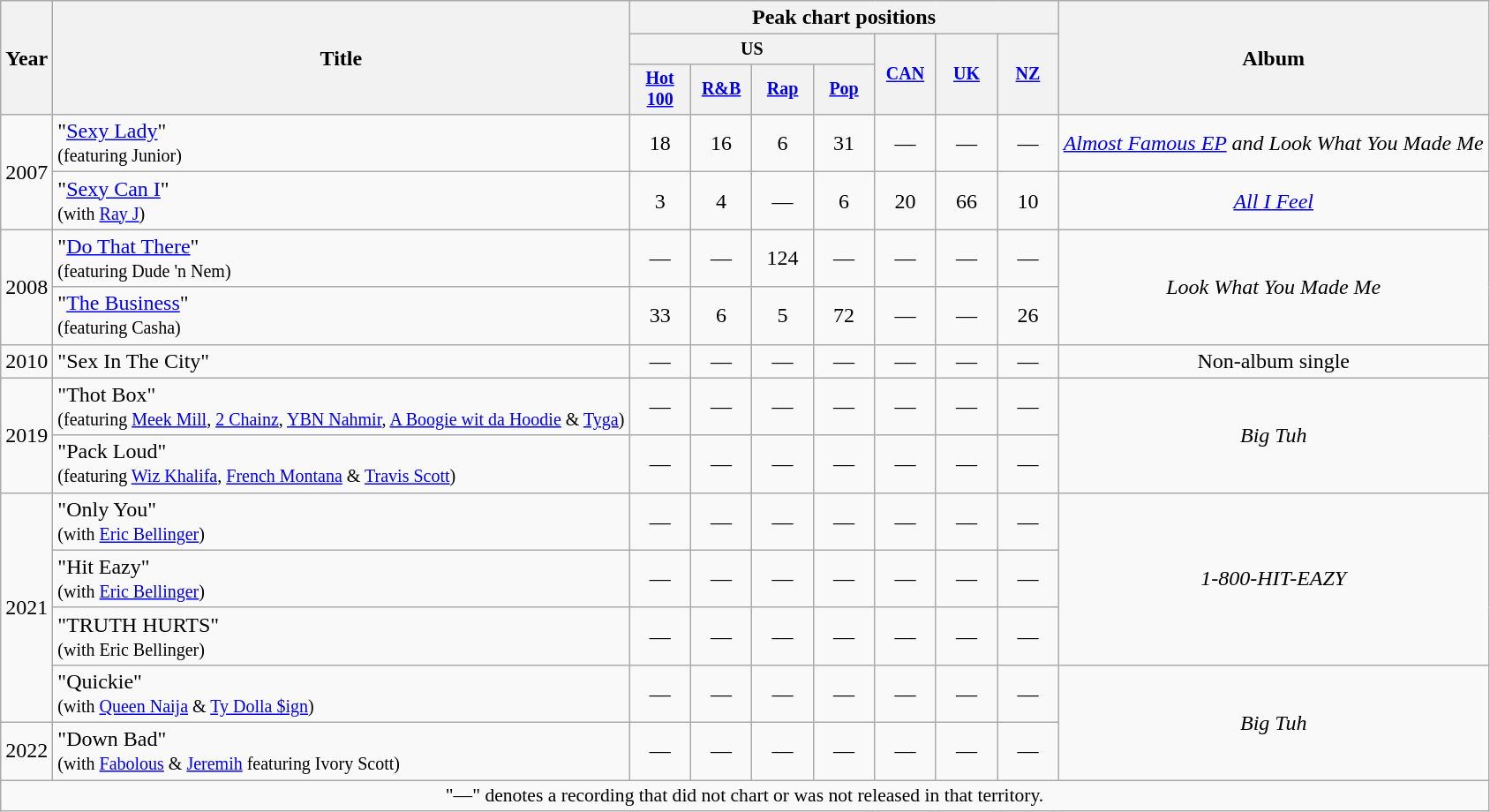<table class="wikitable" style="text-align:center;">
<tr>
<th rowspan="3">Year</th>
<th rowspan="3">Title</th>
<th colspan="7">Peak chart positions</th>
<th rowspan="3">Album</th>
</tr>
<tr style="font-size:smaller;">
<th colspan="4">US</th>
<th width="40" rowspan="2"><a href='#'>CAN</a></th>
<th width="40" rowspan="2"><a href='#'>UK</a></th>
<th width="40" rowspan="2"><a href='#'>NZ</a></th>
</tr>
<tr style="font-size:smaller;">
<th width="40"><a href='#'>Hot 100</a></th>
<th width="40"><a href='#'>R&B</a></th>
<th width="40"><a href='#'>Rap</a></th>
<th width="40"><a href='#'>Pop</a></th>
</tr>
<tr>
<td rowspan="2">2007</td>
<td align="left">"<a href='#'>Sexy Lady</a>"<br><small>(featuring Junior)</small></td>
<td>18</td>
<td>16</td>
<td>6</td>
<td>31</td>
<td>—</td>
<td>—</td>
<td>—</td>
<td><em><a href='#'>Almost Famous EP</a> and Look What You Made Me</em></td>
</tr>
<tr>
<td align="left">"<a href='#'>Sexy Can I</a>"<br><small>(with <a href='#'>Ray J</a>)</small></td>
<td>3</td>
<td>4</td>
<td>—</td>
<td>6</td>
<td>20</td>
<td>66</td>
<td>10</td>
<td><em><a href='#'>All I Feel</a></em></td>
</tr>
<tr>
<td rowspan="2">2008</td>
<td align="left">"<a href='#'>Do That There</a>"<br><small>(featuring Dude 'n Nem)</small></td>
<td>—</td>
<td>—</td>
<td>124</td>
<td>—</td>
<td>—</td>
<td>—</td>
<td>—</td>
<td rowspan="2"><em>Look What You Made Me</em></td>
</tr>
<tr>
<td align="left">"<a href='#'>The Business</a>"<br><small>(featuring Casha)</small></td>
<td>33</td>
<td>6</td>
<td>5</td>
<td>72</td>
<td>—</td>
<td>—</td>
<td>26</td>
</tr>
<tr>
<td rowspan="1">2010</td>
<td align="left">"Sex In The City"</td>
<td>—</td>
<td>—</td>
<td>—</td>
<td>—</td>
<td>—</td>
<td>—</td>
<td>—</td>
<td>Non-album single</td>
</tr>
<tr>
<td rowspan="2">2019</td>
<td align="left">"Thot Box"<br><small>(featuring <a href='#'>Meek Mill</a>, <a href='#'>2 Chainz</a>, <a href='#'>YBN Nahmir</a>, <a href='#'>A Boogie wit da Hoodie</a> & <a href='#'>Tyga</a>)</small></td>
<td>—</td>
<td>—</td>
<td>—</td>
<td>—</td>
<td>—</td>
<td>—</td>
<td>—</td>
<td rowspan="2"><em>Big Tuh</em></td>
</tr>
<tr>
<td align="left">"Pack Loud"<br><small>(featuring <a href='#'>Wiz Khalifa</a>, <a href='#'>French Montana</a> & <a href='#'>Travis Scott</a>)</small></td>
<td>—</td>
<td>—</td>
<td>—</td>
<td>—</td>
<td>—</td>
<td>—</td>
<td>—</td>
</tr>
<tr>
<td rowspan="4">2021</td>
<td align="left">"Only You"<br><small>(with <a href='#'>Eric Bellinger</a>)</small></td>
<td>—</td>
<td>—</td>
<td>—</td>
<td>—</td>
<td>—</td>
<td>—</td>
<td>—</td>
<td rowspan="3"><em>1-800-HIT-EAZY</em></td>
</tr>
<tr>
<td align="left">"Hit Eazy"<br><small>(with <a href='#'>Eric Bellinger</a>)</small></td>
<td>—</td>
<td>—</td>
<td>—</td>
<td>—</td>
<td>—</td>
<td>—</td>
<td>—</td>
</tr>
<tr>
<td align="left">"TRUTH HURTS"<br><small>(with Eric Bellinger)</small></td>
<td>—</td>
<td>—</td>
<td>—</td>
<td>—</td>
<td>—</td>
<td>—</td>
<td>—</td>
</tr>
<tr>
<td align="left">"Quickie"<br><small>(with <a href='#'>Queen Naija</a> & <a href='#'>Ty Dolla $ign</a>)</small></td>
<td>—</td>
<td>—</td>
<td>—</td>
<td>—</td>
<td>—</td>
<td>—</td>
<td>—</td>
<td rowspan="2"><em>Big Tuh</em></td>
</tr>
<tr>
<td>2022</td>
<td align="left">"Down Bad"<br><small>(with <a href='#'>Fabolous</a> & <a href='#'>Jeremih</a> featuring Ivory Scott)</small></td>
<td>—</td>
<td>—</td>
<td>—</td>
<td>—</td>
<td>—</td>
<td>—</td>
<td>—</td>
</tr>
<tr>
<td colspan="10" style="font-size:90%">"—" denotes a recording that did not chart or was not released in that territory.</td>
</tr>
</table>
